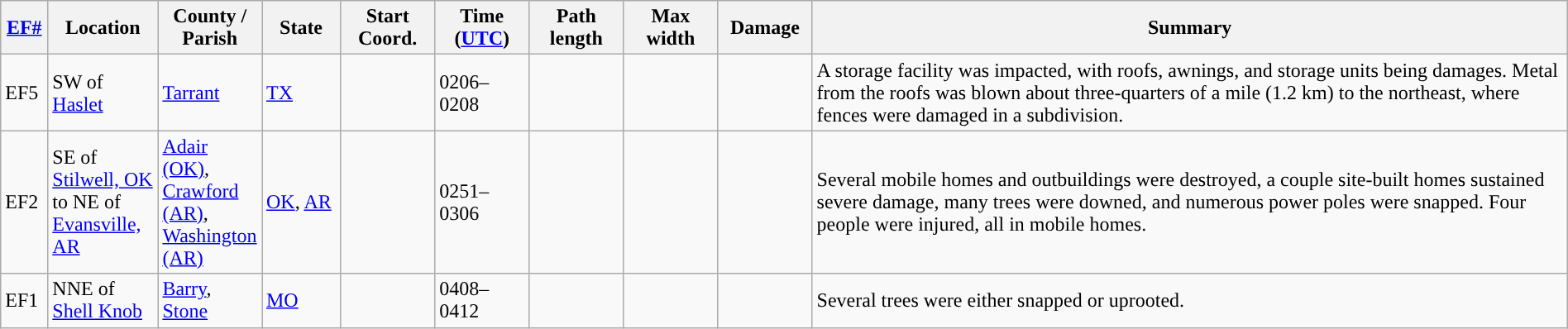<table class="wikitable sortable" style="width:100%;">
<tr>
<th scope="col"  style="width:3%; text-align:center;"><a href='#'>EF#</a></th>
<th scope="col"  style="width:7%; text-align:center;" class="unsortable">Location</th>
<th scope="col"  style="width:6%; text-align:center;" class="unsortable">County / Parish</th>
<th scope="col"  style="width:5%; text-align:center;">State</th>
<th scope="col"  style="width:6%; text-align:center;">Start Coord.</th>
<th scope="col"  style="width:6%; text-align:center;">Time (<a href='#'>UTC</a>)</th>
<th scope="col"  style="width:6%; text-align:center;">Path length</th>
<th scope="col"  style="width:6%; text-align:center;">Max width</th>
<th scope="col"  style="width:6%; text-align:center;">Damage</th>
<th scope="col" class="unsortable" style="width:48%; text-align:center;">Summary</th>
</tr>
<tr>
<td>EF5</td>
<td>SW of <a href='#'>Haslet</a></td>
<td><a href='#'>Tarrant</a></td>
<td><a href='#'>TX</a></td>
<td></td>
<td>0206–0208</td>
<td></td>
<td></td>
<td></td>
<td>A storage facility was impacted, with roofs, awnings, and storage units being damages. Metal from the roofs was blown about three-quarters of a mile (1.2 km) to the northeast, where fences were damaged in a subdivision.</td>
</tr>
<tr>
<td>EF2</td>
<td>SE of <a href='#'>Stilwell, OK</a> to NE of <a href='#'>Evansville, AR</a></td>
<td><a href='#'>Adair (OK)</a>, <a href='#'>Crawford (AR)</a>, <a href='#'>Washington (AR)</a></td>
<td><a href='#'>OK</a>, <a href='#'>AR</a></td>
<td></td>
<td>0251–0306</td>
<td></td>
<td></td>
<td></td>
<td>Several mobile homes and outbuildings were destroyed, a couple site-built homes sustained severe damage, many trees were downed, and numerous power poles were snapped. Four people were injured, all in mobile homes.<br></td>
</tr>
<tr>
<td>EF1</td>
<td>NNE of <a href='#'>Shell Knob</a></td>
<td><a href='#'>Barry</a>, <a href='#'>Stone</a></td>
<td><a href='#'>MO</a></td>
<td></td>
<td>0408–0412</td>
<td></td>
<td></td>
<td></td>
<td>Several trees were either snapped or uprooted.</td>
</tr>
</table>
